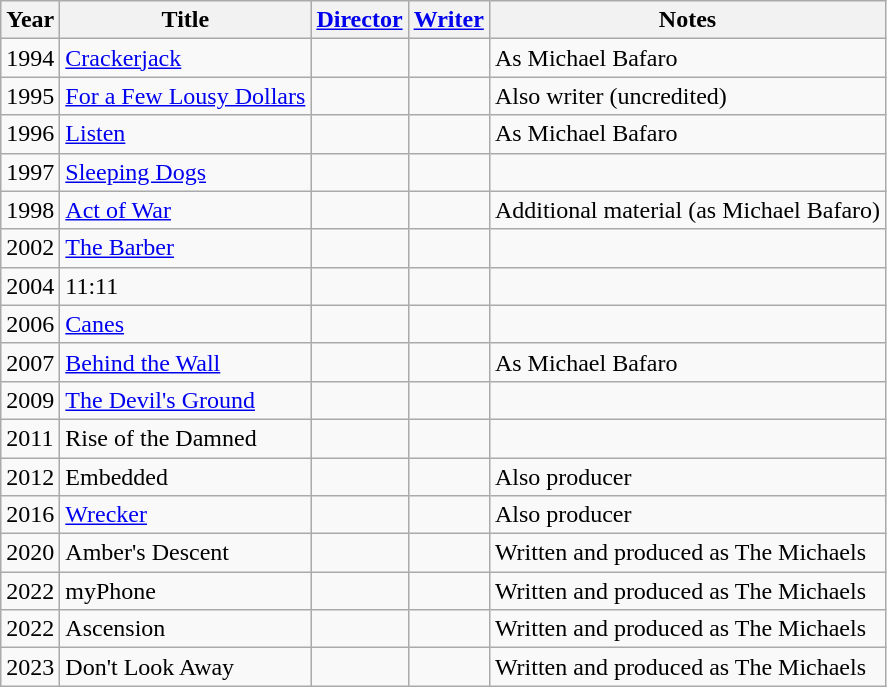<table class="wikitable">
<tr>
<th>Year</th>
<th>Title</th>
<th><a href='#'>Director</a></th>
<th><a href='#'>Writer</a></th>
<th>Notes</th>
</tr>
<tr>
<td>1994</td>
<td><a href='#'>Crackerjack</a></td>
<td></td>
<td></td>
<td>As Michael Bafaro</td>
</tr>
<tr>
<td>1995</td>
<td><a href='#'>For a Few Lousy Dollars</a></td>
<td></td>
<td></td>
<td>Also writer (uncredited)</td>
</tr>
<tr>
<td>1996</td>
<td><a href='#'>Listen</a></td>
<td></td>
<td></td>
<td>As Michael Bafaro</td>
</tr>
<tr>
<td>1997</td>
<td><a href='#'>Sleeping Dogs</a></td>
<td></td>
<td></td>
<td></td>
</tr>
<tr>
<td>1998</td>
<td><a href='#'>Act of War</a></td>
<td></td>
<td></td>
<td>Additional material (as Michael Bafaro)</td>
</tr>
<tr>
<td>2002</td>
<td><a href='#'>The Barber</a></td>
<td></td>
<td></td>
<td></td>
</tr>
<tr>
<td>2004</td>
<td>11:11</td>
<td></td>
<td></td>
<td></td>
</tr>
<tr>
<td>2006</td>
<td><a href='#'>Canes</a></td>
<td></td>
<td></td>
<td></td>
</tr>
<tr>
<td>2007</td>
<td><a href='#'>Behind the Wall</a></td>
<td></td>
<td></td>
<td>As Michael Bafaro</td>
</tr>
<tr>
<td>2009</td>
<td><a href='#'>The Devil's Ground</a></td>
<td></td>
<td></td>
<td></td>
</tr>
<tr>
<td>2011</td>
<td>Rise of the Damned</td>
<td></td>
<td></td>
<td></td>
</tr>
<tr>
<td>2012</td>
<td>Embedded</td>
<td></td>
<td></td>
<td>Also producer</td>
</tr>
<tr>
<td>2016</td>
<td><a href='#'>Wrecker</a></td>
<td></td>
<td></td>
<td>Also producer</td>
</tr>
<tr>
<td>2020</td>
<td>Amber's Descent</td>
<td></td>
<td></td>
<td>Written and produced as The Michaels</td>
</tr>
<tr>
<td>2022</td>
<td>myPhone</td>
<td></td>
<td></td>
<td>Written and produced as The Michaels</td>
</tr>
<tr>
<td>2022</td>
<td>Ascension</td>
<td></td>
<td></td>
<td>Written and produced as The Michaels</td>
</tr>
<tr>
<td>2023</td>
<td>Don't Look Away</td>
<td></td>
<td></td>
<td>Written and produced as The Michaels</td>
</tr>
</table>
